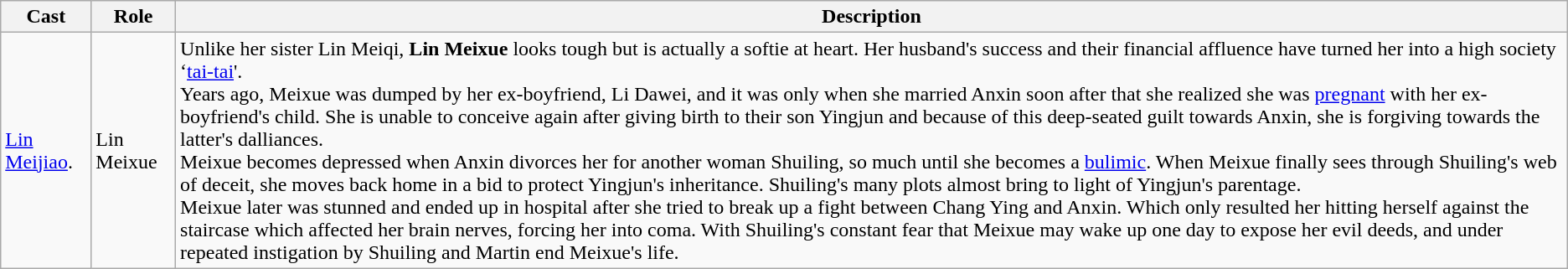<table class="wikitable">
<tr>
<th>Cast</th>
<th>Role</th>
<th>Description</th>
</tr>
<tr>
<td><a href='#'>Lin Meijiao</a>.</td>
<td>Lin Meixue</td>
<td>Unlike her sister Lin Meiqi, <strong>Lin Meixue</strong> looks tough but is actually a softie at heart. Her husband's success and their financial affluence have turned her into a high society ‘<a href='#'>tai-tai</a>'.<br>Years ago, Meixue was dumped by her ex-boyfriend, Li Dawei, and it was only when she married Anxin soon after that she realized she was <a href='#'>pregnant</a> with her ex-boyfriend's child. She is unable to conceive again after giving birth to their son Yingjun and because of this deep-seated guilt towards Anxin, she is forgiving towards the latter's dalliances.<br>Meixue becomes depressed when Anxin divorces her for another woman Shuiling, so much until she becomes a <a href='#'>bulimic</a>. When Meixue finally sees through Shuiling's web of deceit, she moves back home in a bid to protect Yingjun's inheritance. Shuiling's many plots almost bring to light of Yingjun's parentage.<br>Meixue later was stunned and ended up in hospital after she tried to break up a fight between Chang Ying and Anxin. Which only resulted her hitting herself against the staircase which affected her brain nerves, forcing her into coma. With Shuiling's constant fear that Meixue may wake up one day to expose her evil deeds, and under repeated instigation by Shuiling and Martin end Meixue's life.</td>
</tr>
</table>
